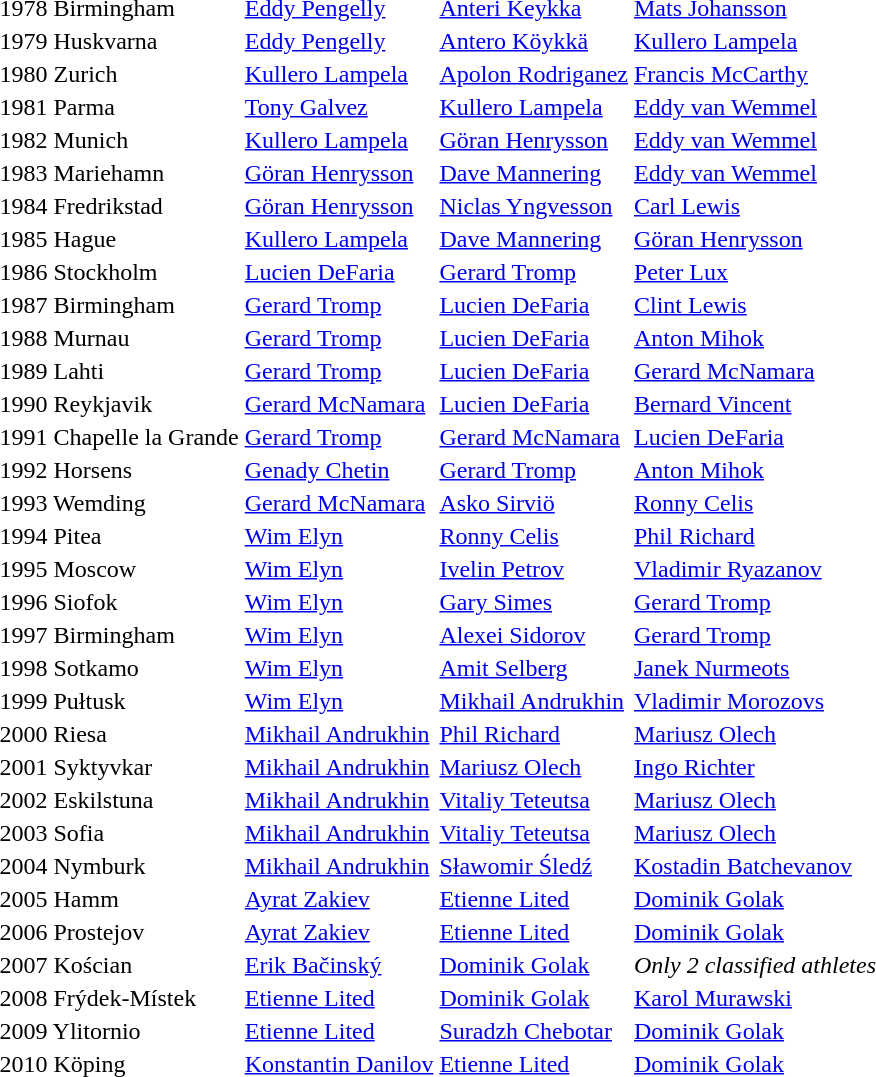<table>
<tr>
<td>1978 Birmingham</td>
<td> <a href='#'>Eddy Pengelly</a></td>
<td> <a href='#'>Anteri Keykka</a></td>
<td> <a href='#'>Mats Johansson</a></td>
</tr>
<tr>
<td>1979 Huskvarna</td>
<td> <a href='#'>Eddy Pengelly</a></td>
<td> <a href='#'>Antero Köykkä</a></td>
<td> <a href='#'>Kullero Lampela</a></td>
</tr>
<tr>
<td>1980 Zurich</td>
<td> <a href='#'>Kullero Lampela</a></td>
<td> <a href='#'>Apolon Rodriganez</a></td>
<td> <a href='#'>Francis McCarthy</a></td>
</tr>
<tr>
<td>1981 Parma</td>
<td> <a href='#'>Tony Galvez</a></td>
<td> <a href='#'>Kullero Lampela</a></td>
<td> <a href='#'>Eddy van Wemmel</a></td>
</tr>
<tr>
<td>1982 Munich</td>
<td> <a href='#'>Kullero Lampela</a></td>
<td> <a href='#'>Göran Henrysson</a></td>
<td> <a href='#'>Eddy van Wemmel</a></td>
</tr>
<tr>
<td>1983 Mariehamn</td>
<td> <a href='#'>Göran Henrysson</a></td>
<td> <a href='#'>Dave Mannering</a></td>
<td> <a href='#'>Eddy van Wemmel</a></td>
</tr>
<tr>
<td>1984 Fredrikstad</td>
<td> <a href='#'>Göran Henrysson</a></td>
<td> <a href='#'>Niclas Yngvesson</a></td>
<td> <a href='#'>Carl Lewis</a></td>
</tr>
<tr>
<td>1985 Hague</td>
<td> <a href='#'>Kullero Lampela</a></td>
<td> <a href='#'>Dave Mannering</a></td>
<td> <a href='#'>Göran Henrysson</a></td>
</tr>
<tr>
<td>1986 Stockholm</td>
<td> <a href='#'>Lucien DeFaria</a></td>
<td> <a href='#'>Gerard Tromp</a></td>
<td> <a href='#'>Peter Lux</a></td>
</tr>
<tr>
<td>1987 Birmingham</td>
<td> <a href='#'>Gerard Tromp</a></td>
<td> <a href='#'>Lucien DeFaria</a></td>
<td> <a href='#'>Clint Lewis</a></td>
</tr>
<tr>
<td>1988 Murnau</td>
<td> <a href='#'>Gerard Tromp</a></td>
<td> <a href='#'>Lucien DeFaria</a></td>
<td> <a href='#'>Anton Mihok</a></td>
</tr>
<tr>
<td>1989 Lahti</td>
<td> <a href='#'>Gerard Tromp</a></td>
<td> <a href='#'>Lucien DeFaria</a></td>
<td> <a href='#'>Gerard McNamara</a></td>
</tr>
<tr>
<td>1990 Reykjavik</td>
<td> <a href='#'>Gerard McNamara</a></td>
<td> <a href='#'>Lucien DeFaria</a></td>
<td> <a href='#'>Bernard Vincent</a></td>
</tr>
<tr>
<td>1991 Chapelle la Grande</td>
<td> <a href='#'>Gerard Tromp</a></td>
<td> <a href='#'>Gerard McNamara</a></td>
<td> <a href='#'>Lucien DeFaria</a></td>
</tr>
<tr>
<td>1992 Horsens</td>
<td> <a href='#'>Genady Chetin</a></td>
<td> <a href='#'>Gerard Tromp</a></td>
<td> <a href='#'>Anton Mihok</a></td>
</tr>
<tr>
<td>1993 Wemding</td>
<td> <a href='#'>Gerard McNamara</a></td>
<td> <a href='#'>Asko Sirviö</a></td>
<td> <a href='#'>Ronny Celis</a></td>
</tr>
<tr>
<td>1994 Pitea</td>
<td> <a href='#'>Wim Elyn</a></td>
<td> <a href='#'>Ronny Celis</a></td>
<td> <a href='#'>Phil Richard</a></td>
</tr>
<tr>
<td>1995 Moscow</td>
<td> <a href='#'>Wim Elyn</a></td>
<td> <a href='#'>Ivelin Petrov</a></td>
<td> <a href='#'>Vladimir Ryazanov</a></td>
</tr>
<tr>
<td>1996 Siofok</td>
<td> <a href='#'>Wim Elyn</a></td>
<td> <a href='#'>Gary Simes</a></td>
<td> <a href='#'>Gerard Tromp</a></td>
</tr>
<tr>
<td>1997 Birmingham</td>
<td> <a href='#'>Wim Elyn</a></td>
<td> <a href='#'>Alexei Sidorov</a></td>
<td> <a href='#'>Gerard Tromp</a></td>
</tr>
<tr>
<td>1998 Sotkamo</td>
<td> <a href='#'>Wim Elyn</a></td>
<td> <a href='#'>Amit Selberg</a></td>
<td> <a href='#'>Janek Nurmeots</a></td>
</tr>
<tr>
<td>1999 Pułtusk</td>
<td> <a href='#'>Wim Elyn</a></td>
<td> <a href='#'>Mikhail Andrukhin</a></td>
<td> <a href='#'>Vladimir Morozovs</a></td>
</tr>
<tr>
<td>2000 Riesa</td>
<td> <a href='#'>Mikhail Andrukhin</a></td>
<td> <a href='#'>Phil Richard</a></td>
<td> <a href='#'>Mariusz Olech</a></td>
</tr>
<tr>
<td>2001 Syktyvkar</td>
<td> <a href='#'>Mikhail Andrukhin</a></td>
<td> <a href='#'>Mariusz Olech</a></td>
<td> <a href='#'>Ingo Richter</a></td>
</tr>
<tr>
<td>2002 Eskilstuna</td>
<td> <a href='#'>Mikhail Andrukhin</a></td>
<td> <a href='#'>Vitaliy Teteutsa</a></td>
<td> <a href='#'>Mariusz Olech</a></td>
</tr>
<tr>
<td>2003 Sofia</td>
<td> <a href='#'>Mikhail Andrukhin</a></td>
<td> <a href='#'>Vitaliy Teteutsa</a></td>
<td> <a href='#'>Mariusz Olech</a></td>
</tr>
<tr>
<td>2004 Nymburk</td>
<td> <a href='#'>Mikhail Andrukhin</a></td>
<td> <a href='#'>Sławomir Śledź</a></td>
<td> <a href='#'>Kostadin Batchevanov</a></td>
</tr>
<tr>
<td>2005 Hamm</td>
<td> <a href='#'>Ayrat Zakiev</a></td>
<td> <a href='#'>Etienne Lited</a></td>
<td> <a href='#'>Dominik Golak</a></td>
</tr>
<tr>
<td>2006 Prostejov</td>
<td> <a href='#'>Ayrat Zakiev</a></td>
<td> <a href='#'>Etienne Lited</a></td>
<td> <a href='#'>Dominik Golak</a></td>
</tr>
<tr>
<td>2007 Kościan</td>
<td> <a href='#'>Erik Bačinský</a></td>
<td> <a href='#'>Dominik Golak</a></td>
<td><em> Only 2 classified athletes</em></td>
</tr>
<tr>
<td>2008 Frýdek-Místek</td>
<td> <a href='#'>Etienne Lited</a></td>
<td> <a href='#'>Dominik Golak</a></td>
<td> <a href='#'>Karol Murawski</a></td>
</tr>
<tr>
<td>2009 Ylitornio</td>
<td> <a href='#'>Etienne Lited</a></td>
<td> <a href='#'>Suradzh Chebotar</a></td>
<td> <a href='#'>Dominik Golak</a></td>
</tr>
<tr>
<td>2010 Köping</td>
<td> <a href='#'>Konstantin Danilov</a></td>
<td> <a href='#'>Etienne Lited</a></td>
<td> <a href='#'>Dominik Golak</a></td>
</tr>
</table>
